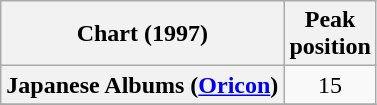<table class="wikitable sortable plainrowheaders" style="text-align:center;" border="1">
<tr>
<th scope="col">Chart (1997)</th>
<th scope="col">Peak<br>position</th>
</tr>
<tr>
<th scope="row">Japanese Albums (<a href='#'>Oricon</a>)</th>
<td>15</td>
</tr>
<tr>
</tr>
</table>
